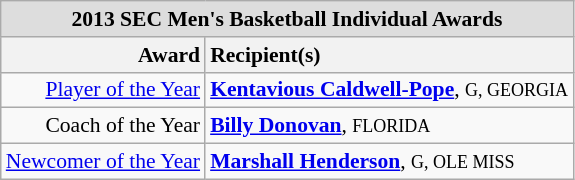<table class="wikitable" style="white-space:nowrap; font-size:90%;">
<tr>
<td colspan="7" style="text-align:center; background:#ddd;"><strong>2013 SEC Men's Basketball Individual Awards</strong></td>
</tr>
<tr>
<th style="text-align:right;">Award</th>
<th style="text-align:left;">Recipient(s)</th>
</tr>
<tr>
<td style="text-align:right;"><a href='#'>Player of the Year</a></td>
<td style="text-align:left;"><strong><a href='#'>Kentavious Caldwell-Pope</a></strong>, <small>G, GEORGIA</small><br></td>
</tr>
<tr>
<td style="text-align:right;">Coach of the Year</td>
<td style="text-align:left;"><strong><a href='#'>Billy Donovan</a></strong>, <small>FLORIDA</small><br></td>
</tr>
<tr>
<td style="text-align:right;"><a href='#'>Newcomer of the Year</a></td>
<td style="text-align:left;"><strong><a href='#'>Marshall Henderson</a></strong>, <small>G, OLE MISS</small><br></td>
</tr>
</table>
